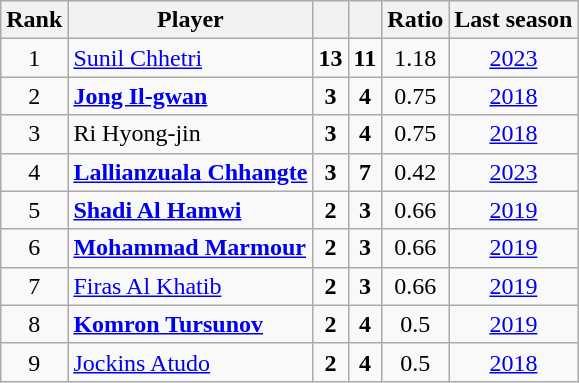<table class="wikitable sortable nowrap" style="text-align: center">
<tr>
<th>Rank</th>
<th>Player</th>
<th></th>
<th></th>
<th>Ratio</th>
<th>Last season</th>
</tr>
<tr>
<td>1</td>
<td align="left"> <a href='#'>Sunil Chhetri</a></td>
<td><strong>13</strong></td>
<td><strong>11</strong></td>
<td>1.18</td>
<td><a href='#'>2023</a></td>
</tr>
<tr>
<td>2</td>
<td align="left"> <strong><a href='#'>Jong Il-gwan</a></strong></td>
<td><strong>3</strong></td>
<td><strong>4</strong></td>
<td>0.75</td>
<td><a href='#'>2018</a></td>
</tr>
<tr>
<td>3</td>
<td align="left"> Ri Hyong-jin</td>
<td><strong>3</strong></td>
<td><strong>4</strong></td>
<td>0.75</td>
<td><a href='#'>2018</a></td>
</tr>
<tr>
<td>4</td>
<td align="left"> <strong><a href='#'>Lallianzuala Chhangte</a></strong></td>
<td><strong>3</strong></td>
<td><strong>7</strong></td>
<td>0.42</td>
<td><a href='#'>2023</a></td>
</tr>
<tr>
<td>5</td>
<td align="left"> <strong><a href='#'>Shadi Al Hamwi</a></strong></td>
<td><strong>2</strong></td>
<td><strong>3</strong></td>
<td>0.66</td>
<td><a href='#'>2019</a></td>
</tr>
<tr>
<td>6</td>
<td align="left"> <strong><a href='#'>Mohammad Marmour</a></strong></td>
<td><strong>2</strong></td>
<td><strong>3</strong></td>
<td>0.66</td>
<td><a href='#'>2019</a></td>
</tr>
<tr>
<td>7</td>
<td align="left"> <a href='#'>Firas Al Khatib</a></td>
<td><strong>2</strong></td>
<td><strong>3</strong></td>
<td>0.66</td>
<td><a href='#'>2019</a></td>
</tr>
<tr>
<td>8</td>
<td align="left"> <strong><a href='#'>Komron Tursunov</a></strong></td>
<td><strong>2</strong></td>
<td><strong>4</strong></td>
<td>0.5</td>
<td><a href='#'>2019</a></td>
</tr>
<tr>
<td>9</td>
<td align="left"> <a href='#'>Jockins Atudo</a></td>
<td><strong>2</strong></td>
<td><strong>4</strong></td>
<td>0.5</td>
<td><a href='#'>2018</a></td>
</tr>
</table>
